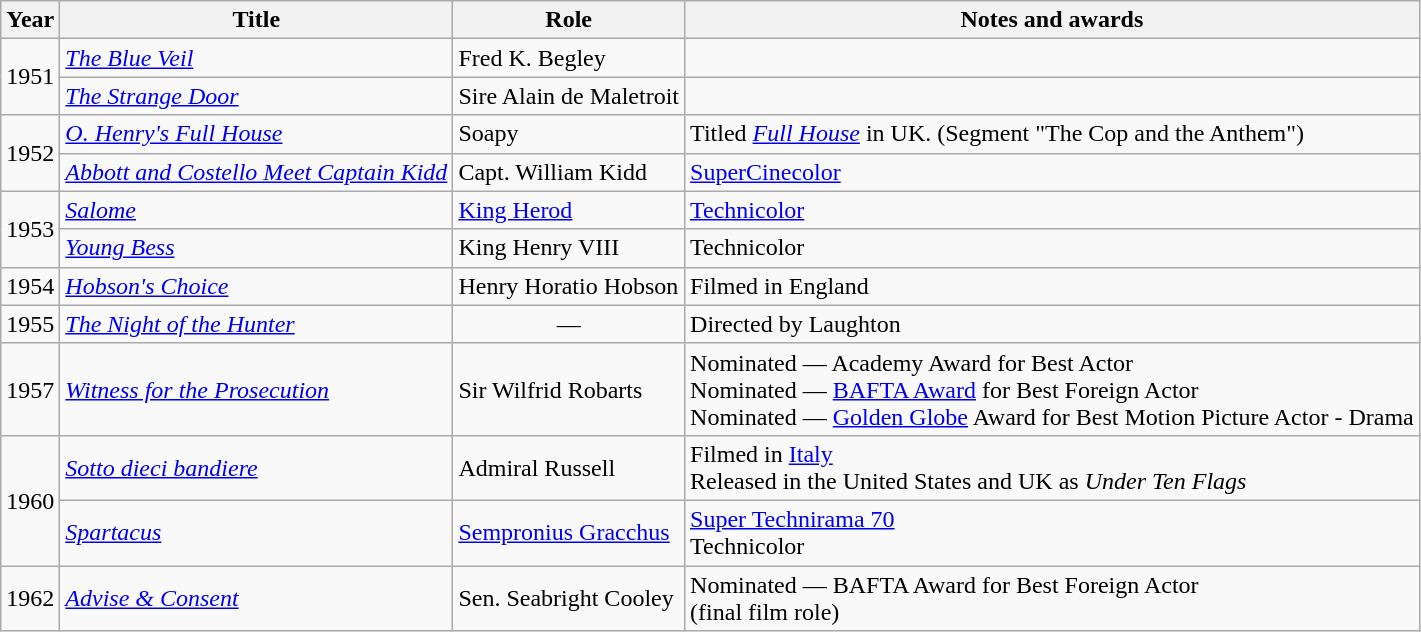<table class="wikitable">
<tr>
<th>Year</th>
<th>Title</th>
<th>Role</th>
<th>Notes and awards</th>
</tr>
<tr>
<td rowspan=2>1951</td>
<td><em><a href='#'>The Blue Veil</a></em></td>
<td>Fred K. Begley</td>
<td></td>
</tr>
<tr>
<td><em><a href='#'>The Strange Door</a></em></td>
<td>Sire Alain de Maletroit</td>
<td></td>
</tr>
<tr>
<td rowspan=2>1952</td>
<td><em><a href='#'>O. Henry's Full House</a></em></td>
<td>Soapy</td>
<td>Titled <em><a href='#'>Full House</a></em> in UK. (Segment "The Cop and the Anthem")</td>
</tr>
<tr>
<td><em><a href='#'>Abbott and Costello Meet Captain Kidd</a></em></td>
<td>Capt. William Kidd</td>
<td><a href='#'>SuperCinecolor</a></td>
</tr>
<tr>
<td rowspan=2>1953</td>
<td><em><a href='#'>Salome</a></em></td>
<td><a href='#'>King Herod</a></td>
<td><a href='#'>Technicolor</a></td>
</tr>
<tr>
<td><em><a href='#'>Young Bess</a></em></td>
<td>King Henry VIII</td>
<td>Technicolor</td>
</tr>
<tr>
<td>1954</td>
<td><em><a href='#'>Hobson's Choice</a></em></td>
<td>Henry Horatio Hobson</td>
<td>Filmed in England</td>
</tr>
<tr>
<td>1955</td>
<td><em><a href='#'>The Night of the Hunter</a></em></td>
<td align=center>—</td>
<td>Directed by Laughton</td>
</tr>
<tr>
<td>1957</td>
<td><em><a href='#'>Witness for the Prosecution</a></em></td>
<td>Sir Wilfrid Robarts</td>
<td>Nominated — Academy Award for Best Actor<br>Nominated — <a href='#'>BAFTA Award</a> for Best Foreign Actor<br>Nominated — <a href='#'>Golden Globe</a> Award for Best Motion Picture Actor - Drama</td>
</tr>
<tr>
<td rowspan=2>1960</td>
<td><em><a href='#'>Sotto dieci bandiere</a></em></td>
<td>Admiral Russell</td>
<td>Filmed in <a href='#'>Italy</a><br>Released in the United States and UK as <em>Under Ten Flags</em></td>
</tr>
<tr>
<td><em><a href='#'>Spartacus</a></em></td>
<td><a href='#'>Sempronius Gracchus</a></td>
<td><a href='#'>Super Technirama 70</a><br>Technicolor</td>
</tr>
<tr>
<td>1962</td>
<td><em><a href='#'>Advise & Consent</a></em></td>
<td>Sen. Seabright Cooley</td>
<td>Nominated — BAFTA Award for Best Foreign Actor<br>(final film role)</td>
</tr>
</table>
